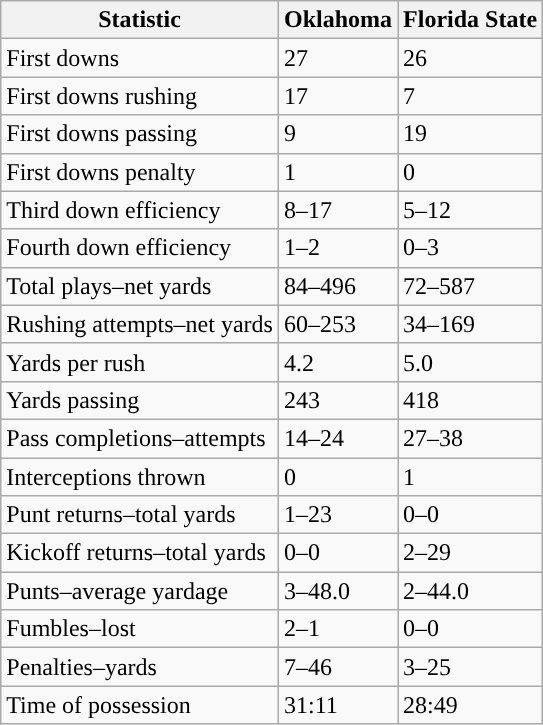<table class="wikitable">
<tr>
<th>Statistic</th>
<th><strong>Oklahoma</strong></th>
<th><strong>Florida State</strong></th>
</tr>
<tr>
<td>First downs</td>
<td>27</td>
<td>26</td>
</tr>
<tr>
<td>First downs rushing</td>
<td>17</td>
<td>7</td>
</tr>
<tr>
<td>First downs passing</td>
<td>9</td>
<td>19</td>
</tr>
<tr>
<td>First downs penalty</td>
<td>1</td>
<td>0</td>
</tr>
<tr>
<td>Third down efficiency</td>
<td>8–17</td>
<td>5–12</td>
</tr>
<tr>
<td>Fourth down efficiency</td>
<td>1–2</td>
<td>0–3</td>
</tr>
<tr>
<td>Total plays–net yards</td>
<td>84–496</td>
<td>72–587</td>
</tr>
<tr>
<td>Rushing attempts–net yards</td>
<td>60–253</td>
<td>34–169</td>
</tr>
<tr>
<td>Yards per rush</td>
<td>4.2</td>
<td>5.0</td>
</tr>
<tr>
<td>Yards passing</td>
<td>243</td>
<td>418</td>
</tr>
<tr>
<td>Pass completions–attempts</td>
<td>14–24</td>
<td>27–38</td>
</tr>
<tr>
<td>Interceptions thrown</td>
<td>0</td>
<td>1</td>
</tr>
<tr>
<td>Punt returns–total yards</td>
<td>1–23</td>
<td>0–0</td>
</tr>
<tr>
<td>Kickoff returns–total yards</td>
<td>0–0</td>
<td>2–29</td>
</tr>
<tr>
<td>Punts–average yardage</td>
<td>3–48.0</td>
<td>2–44.0</td>
</tr>
<tr>
<td>Fumbles–lost</td>
<td>2–1</td>
<td>0–0</td>
</tr>
<tr>
<td>Penalties–yards</td>
<td>7–46</td>
<td>3–25</td>
</tr>
<tr>
<td>Time of possession</td>
<td>31:11</td>
<td>28:49</td>
</tr>
</table>
